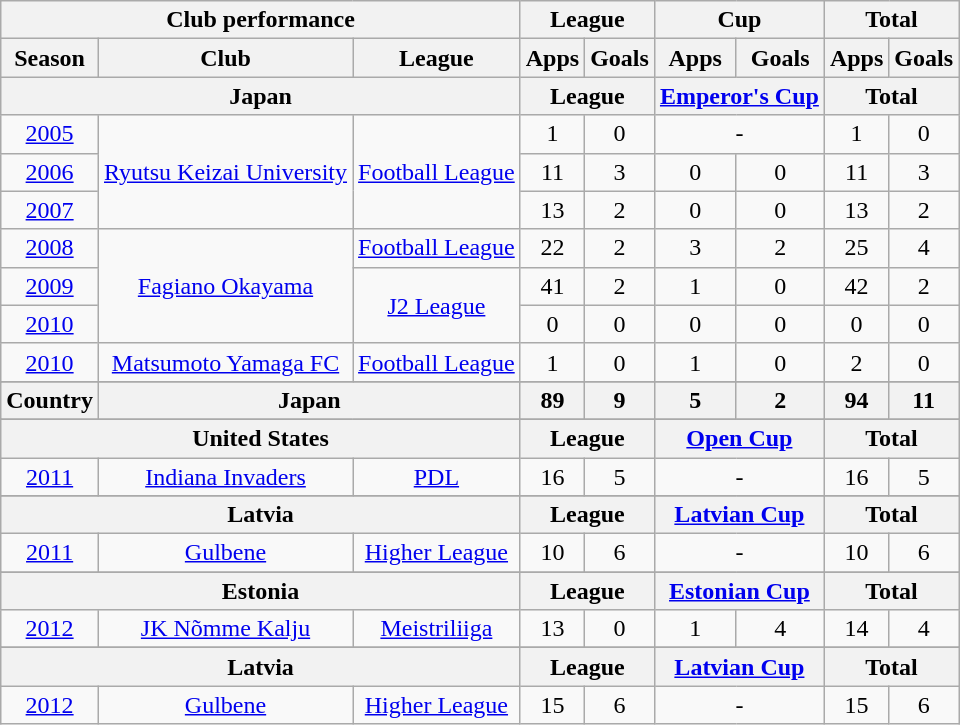<table class="wikitable" style="text-align:center;">
<tr>
<th colspan=3>Club performance</th>
<th colspan=2>League</th>
<th colspan=2>Cup</th>
<th colspan=2>Total</th>
</tr>
<tr>
<th>Season</th>
<th>Club</th>
<th>League</th>
<th>Apps</th>
<th>Goals</th>
<th>Apps</th>
<th>Goals</th>
<th>Apps</th>
<th>Goals</th>
</tr>
<tr>
<th colspan=3>Japan</th>
<th colspan=2>League</th>
<th colspan=2><a href='#'>Emperor's Cup</a></th>
<th colspan=2>Total</th>
</tr>
<tr>
<td><a href='#'>2005</a></td>
<td rowspan="3"><a href='#'>Ryutsu Keizai University</a></td>
<td rowspan="3"><a href='#'>Football League</a></td>
<td>1</td>
<td>0</td>
<td colspan="2">-</td>
<td>1</td>
<td>0</td>
</tr>
<tr>
<td><a href='#'>2006</a></td>
<td>11</td>
<td>3</td>
<td>0</td>
<td>0</td>
<td>11</td>
<td>3</td>
</tr>
<tr>
<td><a href='#'>2007</a></td>
<td>13</td>
<td>2</td>
<td>0</td>
<td>0</td>
<td>13</td>
<td>2</td>
</tr>
<tr>
<td><a href='#'>2008</a></td>
<td rowspan="3"><a href='#'>Fagiano Okayama</a></td>
<td><a href='#'>Football League</a></td>
<td>22</td>
<td>2</td>
<td>3</td>
<td>2</td>
<td>25</td>
<td>4</td>
</tr>
<tr>
<td><a href='#'>2009</a></td>
<td rowspan="2"><a href='#'>J2 League</a></td>
<td>41</td>
<td>2</td>
<td>1</td>
<td>0</td>
<td>42</td>
<td>2</td>
</tr>
<tr>
<td><a href='#'>2010</a></td>
<td>0</td>
<td>0</td>
<td>0</td>
<td>0</td>
<td>0</td>
<td>0</td>
</tr>
<tr>
<td><a href='#'>2010</a></td>
<td><a href='#'>Matsumoto Yamaga FC</a></td>
<td><a href='#'>Football League</a></td>
<td>1</td>
<td>0</td>
<td>1</td>
<td>0</td>
<td>2</td>
<td>0</td>
</tr>
<tr>
</tr>
<tr>
<th rowspan=1>Country</th>
<th colspan=2>Japan</th>
<th>89</th>
<th>9</th>
<th>5</th>
<th>2</th>
<th>94</th>
<th>11</th>
</tr>
<tr>
</tr>
<tr>
<th colspan=3>United States</th>
<th colspan=2>League</th>
<th colspan=2><a href='#'>Open Cup</a></th>
<th colspan=2>Total</th>
</tr>
<tr>
<td><a href='#'>2011</a></td>
<td><a href='#'>Indiana Invaders</a></td>
<td><a href='#'>PDL</a></td>
<td>16</td>
<td>5</td>
<td colspan="2">-</td>
<td>16</td>
<td>5</td>
</tr>
<tr>
</tr>
<tr>
<th colspan=3>Latvia</th>
<th colspan=2>League</th>
<th colspan=2><a href='#'>Latvian Cup</a></th>
<th colspan=2>Total</th>
</tr>
<tr>
<td><a href='#'>2011</a></td>
<td><a href='#'>Gulbene</a></td>
<td><a href='#'>Higher League</a></td>
<td>10</td>
<td>6</td>
<td colspan="2">-</td>
<td>10</td>
<td>6</td>
</tr>
<tr>
</tr>
<tr>
<th colspan=3>Estonia</th>
<th colspan=2>League</th>
<th colspan=2><a href='#'>Estonian Cup</a></th>
<th colspan=2>Total</th>
</tr>
<tr>
<td><a href='#'>2012</a></td>
<td><a href='#'>JK Nõmme Kalju</a></td>
<td><a href='#'>Meistriliiga</a></td>
<td>13</td>
<td>0</td>
<td>1</td>
<td>4</td>
<td>14</td>
<td>4</td>
</tr>
<tr>
</tr>
<tr>
<th colspan=3>Latvia</th>
<th colspan=2>League</th>
<th colspan=2><a href='#'>Latvian Cup</a></th>
<th colspan=2>Total</th>
</tr>
<tr>
<td><a href='#'>2012</a></td>
<td><a href='#'>Gulbene</a></td>
<td><a href='#'>Higher League</a></td>
<td>15</td>
<td>6</td>
<td colspan="2">-</td>
<td>15</td>
<td>6</td>
</tr>
</table>
